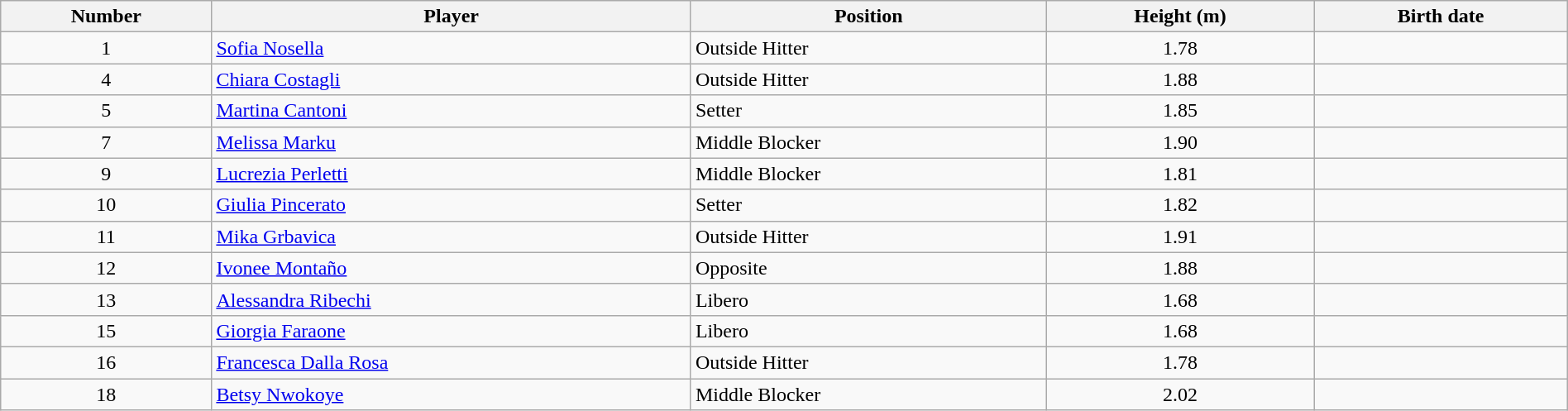<table class="wikitable" style="width:100%;">
<tr>
<th>Number</th>
<th>Player</th>
<th>Position</th>
<th>Height (m)</th>
<th>Birth date</th>
</tr>
<tr>
<td align="center">1</td>
<td> <a href='#'>Sofia Nosella</a></td>
<td>Outside Hitter</td>
<td align="center">1.78</td>
<td></td>
</tr>
<tr>
<td align="center">4</td>
<td> <a href='#'>Chiara Costagli</a></td>
<td>Outside Hitter</td>
<td align="center">1.88</td>
<td></td>
</tr>
<tr>
<td align="center">5</td>
<td> <a href='#'>Martina Cantoni</a></td>
<td>Setter</td>
<td align="center">1.85</td>
<td></td>
</tr>
<tr>
<td align="center">7</td>
<td> <a href='#'>Melissa Marku</a></td>
<td>Middle Blocker</td>
<td align="center">1.90</td>
<td></td>
</tr>
<tr>
<td align="center">9</td>
<td> <a href='#'>Lucrezia Perletti</a></td>
<td>Middle Blocker</td>
<td align="center">1.81</td>
<td></td>
</tr>
<tr>
<td align="center">10</td>
<td> <a href='#'>Giulia Pincerato</a></td>
<td>Setter</td>
<td align="center">1.82</td>
<td></td>
</tr>
<tr>
<td align="center">11</td>
<td> <a href='#'>Mika Grbavica</a></td>
<td>Outside Hitter</td>
<td align="center">1.91</td>
<td></td>
</tr>
<tr>
<td align="center">12</td>
<td> <a href='#'>Ivonee Montaño</a></td>
<td>Opposite</td>
<td align="center">1.88</td>
<td></td>
</tr>
<tr>
<td align="center">13</td>
<td> <a href='#'>Alessandra Ribechi</a></td>
<td>Libero</td>
<td align="center">1.68</td>
<td></td>
</tr>
<tr>
<td align="center">15</td>
<td> <a href='#'>Giorgia Faraone</a></td>
<td>Libero</td>
<td align="center">1.68</td>
<td></td>
</tr>
<tr>
<td align="center">16</td>
<td> <a href='#'>Francesca Dalla Rosa</a></td>
<td>Outside Hitter</td>
<td align="center">1.78</td>
<td></td>
</tr>
<tr>
<td align="center">18</td>
<td> <a href='#'>Betsy Nwokoye</a></td>
<td>Middle Blocker</td>
<td align="center">2.02</td>
<td></td>
</tr>
</table>
